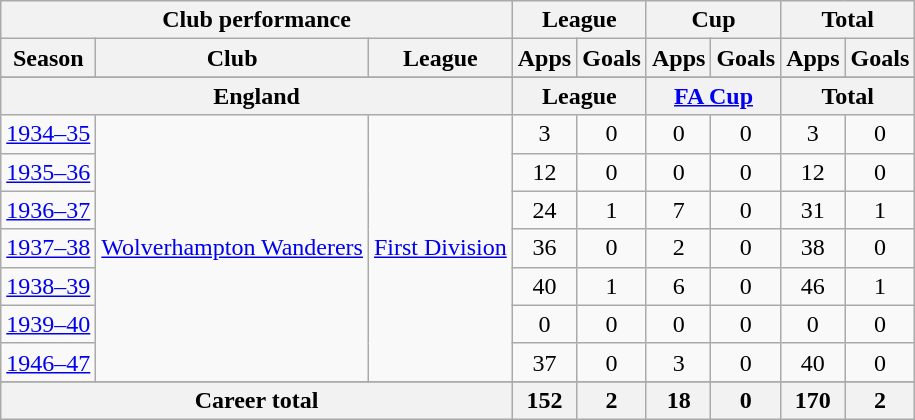<table class="wikitable" style="text-align:center">
<tr>
<th colspan=3>Club performance</th>
<th colspan=2>League</th>
<th colspan=2>Cup</th>
<th colspan=2>Total</th>
</tr>
<tr>
<th>Season</th>
<th>Club</th>
<th>League</th>
<th>Apps</th>
<th>Goals</th>
<th>Apps</th>
<th>Goals</th>
<th>Apps</th>
<th>Goals</th>
</tr>
<tr>
</tr>
<tr>
<th colspan=3>England</th>
<th colspan=2>League</th>
<th colspan=2><a href='#'>FA Cup</a></th>
<th colspan=2>Total</th>
</tr>
<tr>
<td><a href='#'>1934–35</a></td>
<td rowspan="7"><a href='#'>Wolverhampton Wanderers</a></td>
<td rowspan="7"><a href='#'>First Division</a></td>
<td>3</td>
<td>0</td>
<td>0</td>
<td>0</td>
<td>3</td>
<td>0</td>
</tr>
<tr>
<td><a href='#'>1935–36</a></td>
<td>12</td>
<td>0</td>
<td>0</td>
<td>0</td>
<td>12</td>
<td>0</td>
</tr>
<tr>
<td><a href='#'>1936–37</a></td>
<td>24</td>
<td>1</td>
<td>7</td>
<td>0</td>
<td>31</td>
<td>1</td>
</tr>
<tr>
<td><a href='#'>1937–38</a></td>
<td>36</td>
<td>0</td>
<td>2</td>
<td>0</td>
<td>38</td>
<td>0</td>
</tr>
<tr>
<td><a href='#'>1938–39</a></td>
<td>40</td>
<td>1</td>
<td>6</td>
<td>0</td>
<td>46</td>
<td>1</td>
</tr>
<tr>
<td><a href='#'>1939–40</a></td>
<td>0</td>
<td>0</td>
<td>0</td>
<td>0</td>
<td>0</td>
<td>0</td>
</tr>
<tr>
<td><a href='#'>1946–47</a></td>
<td>37</td>
<td>0</td>
<td>3</td>
<td>0</td>
<td>40</td>
<td>0</td>
</tr>
<tr>
</tr>
<tr>
<th colspan=3>Career total</th>
<th>152</th>
<th>2</th>
<th>18</th>
<th>0</th>
<th>170</th>
<th>2</th>
</tr>
</table>
